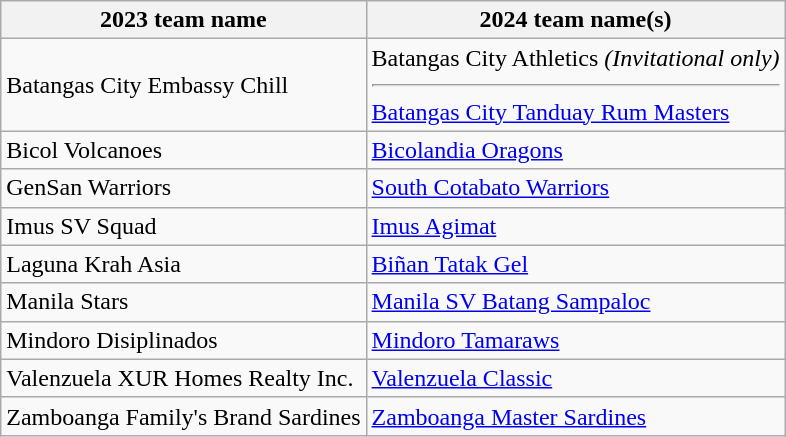<table class="wikitable">
<tr>
<th>2023 team name</th>
<th>2024 team name(s)</th>
</tr>
<tr>
<td>Batangas City Embassy Chill</td>
<td>Batangas City Athletics <em>(Invitational only)</em> <hr> <a href='#'>Batangas City Tanduay Rum Masters</a></td>
</tr>
<tr>
<td>Bicol Volcanoes</td>
<td><a href='#'>Bicolandia Oragons</a></td>
</tr>
<tr>
<td>GenSan Warriors</td>
<td><a href='#'>South Cotabato Warriors</a></td>
</tr>
<tr>
<td>Imus SV Squad</td>
<td><a href='#'>Imus Agimat</a></td>
</tr>
<tr>
<td>Laguna Krah Asia</td>
<td><a href='#'>Biñan Tatak Gel</a></td>
</tr>
<tr>
<td>Manila Stars</td>
<td><a href='#'>Manila SV Batang Sampaloc</a></td>
</tr>
<tr>
<td>Mindoro Disiplinados</td>
<td><a href='#'>Mindoro Tamaraws</a></td>
</tr>
<tr>
<td>Valenzuela XUR Homes Realty Inc.</td>
<td><a href='#'>Valenzuela Classic</a></td>
</tr>
<tr>
<td>Zamboanga Family's Brand Sardines</td>
<td><a href='#'>Zamboanga Master Sardines</a></td>
</tr>
</table>
